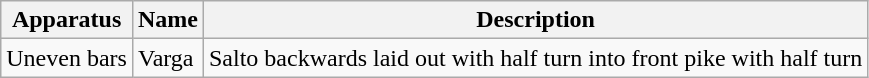<table class="wikitable">
<tr>
<th>Apparatus</th>
<th>Name</th>
<th>Description</th>
</tr>
<tr>
<td>Uneven bars</td>
<td>Varga</td>
<td>Salto backwards laid out with half turn into front pike with half turn</td>
</tr>
</table>
